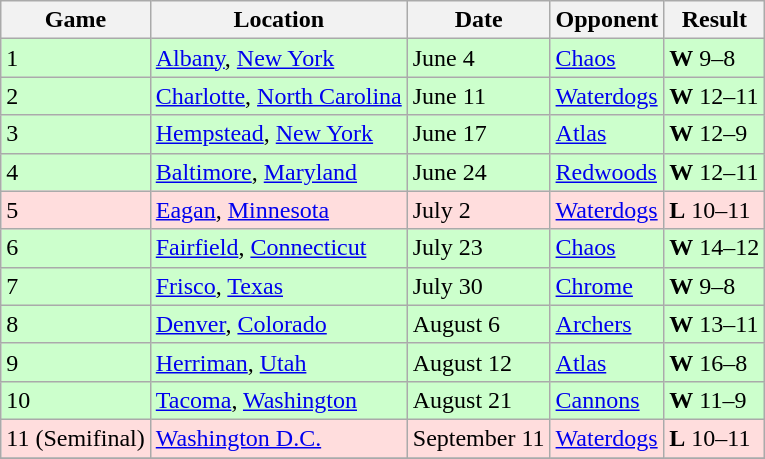<table class="wikitable">
<tr>
<th>Game</th>
<th>Location</th>
<th>Date</th>
<th>Opponent</th>
<th>Result</th>
</tr>
<tr bgcolor="#CCFFCC">
<td>1</td>
<td><a href='#'>Albany</a>, <a href='#'>New York</a></td>
<td>June 4</td>
<td><a href='#'>Chaos</a></td>
<td><strong>W</strong> 9–8</td>
</tr>
<tr bgcolor="#CCFFCC">
<td>2</td>
<td><a href='#'>Charlotte</a>, <a href='#'>North Carolina</a></td>
<td>June 11</td>
<td><a href='#'>Waterdogs</a></td>
<td><strong>W</strong> 12–11</td>
</tr>
<tr bgcolor="#CCFFCC">
<td>3</td>
<td><a href='#'>Hempstead</a>, <a href='#'>New York</a></td>
<td>June 17</td>
<td><a href='#'>Atlas</a></td>
<td><strong>W</strong> 12–9</td>
</tr>
<tr bgcolor="#CCFFCC">
<td>4</td>
<td><a href='#'>Baltimore</a>, <a href='#'>Maryland</a></td>
<td>June 24</td>
<td><a href='#'>Redwoods</a></td>
<td><strong>W</strong> 12–11</td>
</tr>
<tr bgcolor="#FFDDDD">
<td>5</td>
<td><a href='#'>Eagan</a>, <a href='#'>Minnesota</a></td>
<td>July 2</td>
<td><a href='#'>Waterdogs</a></td>
<td><strong>L</strong> 10–11</td>
</tr>
<tr bgcolor="#CCFFCC">
<td>6</td>
<td><a href='#'>Fairfield</a>, <a href='#'>Connecticut</a></td>
<td>July 23</td>
<td><a href='#'>Chaos</a></td>
<td><strong>W</strong> 14–12</td>
</tr>
<tr bgcolor="#CCFFCC">
<td>7</td>
<td><a href='#'>Frisco</a>, <a href='#'>Texas</a></td>
<td>July 30</td>
<td><a href='#'>Chrome</a></td>
<td><strong>W</strong> 9–8</td>
</tr>
<tr bgcolor="#CCFFCC">
<td>8</td>
<td><a href='#'>Denver</a>, <a href='#'>Colorado</a></td>
<td>August 6</td>
<td><a href='#'>Archers</a></td>
<td><strong>W</strong> 13–11</td>
</tr>
<tr bgcolor="#CCFFCC">
<td>9</td>
<td><a href='#'>Herriman</a>, <a href='#'>Utah</a></td>
<td>August 12</td>
<td><a href='#'>Atlas</a></td>
<td><strong>W</strong> 16–8</td>
</tr>
<tr bgcolor="#CCFFCC">
<td>10</td>
<td><a href='#'>Tacoma</a>, <a href='#'>Washington</a></td>
<td>August 21</td>
<td><a href='#'>Cannons</a></td>
<td><strong>W</strong> 11–9</td>
</tr>
<tr bgcolor="#FFDDDD">
<td>11 (Semifinal)</td>
<td><a href='#'>Washington D.C.</a></td>
<td>September 11</td>
<td><a href='#'>Waterdogs</a></td>
<td><strong>L</strong> 10–11</td>
</tr>
<tr>
</tr>
</table>
